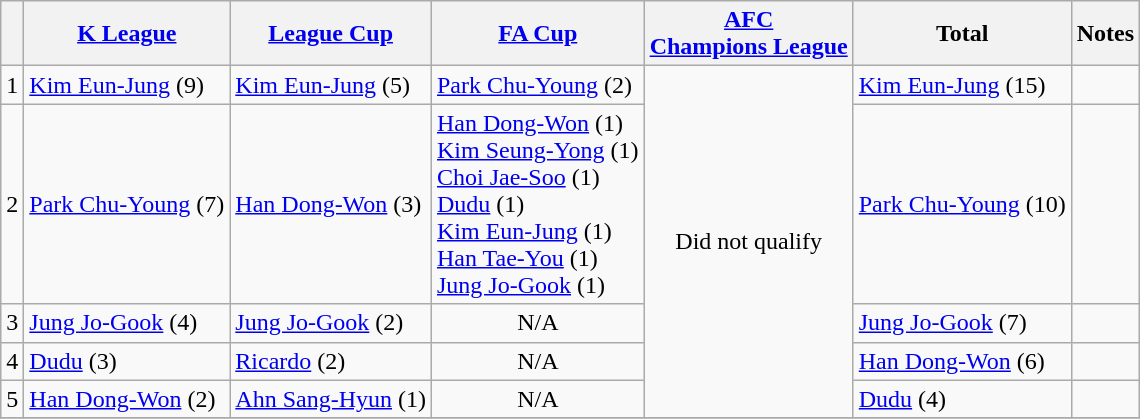<table class="wikitable" style="text-align:center">
<tr>
<th></th>
<th><a href='#'>K League</a></th>
<th><a href='#'>League Cup</a></th>
<th><a href='#'>FA Cup</a></th>
<th><a href='#'>AFC<br>Champions League</a></th>
<th>Total</th>
<th>Notes</th>
</tr>
<tr>
<td>1</td>
<td align=left> <a href='#'>Kim Eun-Jung</a> (9)</td>
<td align=left> <a href='#'>Kim Eun-Jung</a> (5)</td>
<td align=left> <a href='#'>Park Chu-Young</a> (2)</td>
<td rowspan="5">Did not qualify</td>
<td align=left> <a href='#'>Kim Eun-Jung</a> (15)</td>
<td></td>
</tr>
<tr>
<td>2</td>
<td align=left> <a href='#'>Park Chu-Young</a> (7)</td>
<td align=left> <a href='#'>Han Dong-Won</a> (3)</td>
<td align=left> <a href='#'>Han Dong-Won</a> (1) <br>  <a href='#'>Kim Seung-Yong</a> (1)<br> <a href='#'>Choi Jae-Soo</a> (1) <br>  <a href='#'>Dudu</a> (1) <br>  <a href='#'>Kim Eun-Jung</a> (1) <br>  <a href='#'>Han Tae-You</a> (1) <br>  <a href='#'>Jung Jo-Gook</a> (1)</td>
<td align=left> <a href='#'>Park Chu-Young</a> (10)</td>
<td></td>
</tr>
<tr>
<td>3</td>
<td align=left> <a href='#'>Jung Jo-Gook</a> (4)</td>
<td align=left> <a href='#'>Jung Jo-Gook</a> (2)</td>
<td>N/A</td>
<td align=left> <a href='#'>Jung Jo-Gook</a> (7)</td>
<td></td>
</tr>
<tr>
<td>4</td>
<td align=left> <a href='#'>Dudu</a> (3)</td>
<td align=left> <a href='#'>Ricardo</a> (2)</td>
<td>N/A</td>
<td align=left> <a href='#'>Han Dong-Won</a> (6)</td>
<td></td>
</tr>
<tr>
<td>5</td>
<td align=left> <a href='#'>Han Dong-Won</a> (2)</td>
<td align=left> <a href='#'>Ahn Sang-Hyun</a> (1)</td>
<td>N/A</td>
<td align=left> <a href='#'>Dudu</a> (4)</td>
<td></td>
</tr>
<tr>
</tr>
</table>
